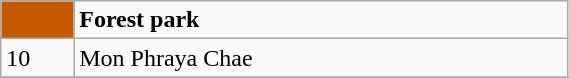<table class= "wikitable" style= "width:30%; display:inline-table;">
<tr>
<td style="width:3%; background:#C65900;"> </td>
<td style="width:27%;"><strong>Forest park</strong></td>
</tr>
<tr>
<td>10</td>
<td>Mon Phraya Chae</td>
</tr>
<tr>
</tr>
</table>
